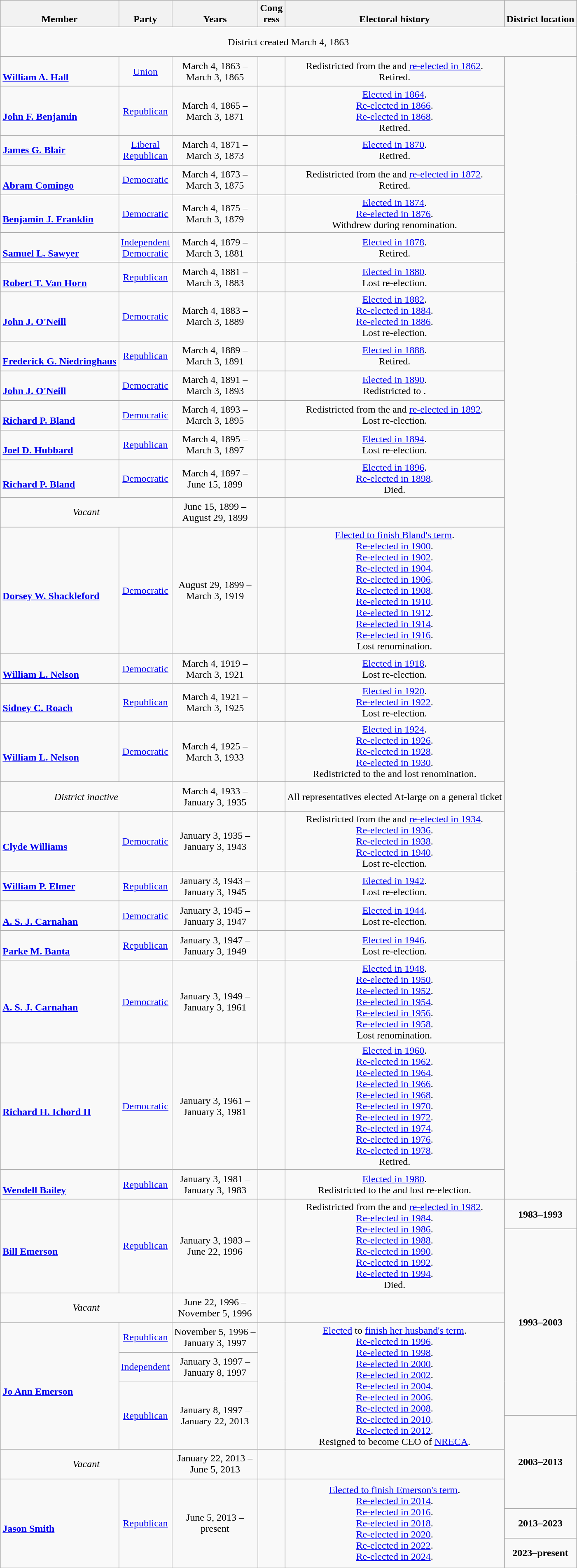<table class=wikitable style="text-align:center">
<tr valign=bottom>
<th>Member</th>
<th>Party</th>
<th>Years</th>
<th>Cong<br>ress</th>
<th>Electoral history</th>
<th>District location</th>
</tr>
<tr style="height:3em">
<td colspan=6>District created March 4, 1863</td>
</tr>
<tr style="height:3em">
<td align=left><br><strong><a href='#'>William A. Hall</a></strong><br></td>
<td><a href='#'>Union</a></td>
<td nowrap>March 4, 1863 –<br>March 3, 1865</td>
<td></td>
<td>Redistricted from the  and <a href='#'>re-elected in 1862</a>.<br>Retired.</td>
<td rowspan=26></td>
</tr>
<tr style="height:3em">
<td align=left><br><strong><a href='#'>John F. Benjamin</a></strong><br></td>
<td><a href='#'>Republican</a></td>
<td nowrap>March 4, 1865 –<br>March 3, 1871</td>
<td></td>
<td><a href='#'>Elected in 1864</a>.<br><a href='#'>Re-elected in 1866</a>.<br><a href='#'>Re-elected in 1868</a>.<br>Retired.</td>
</tr>
<tr style="height:3em">
<td align=left><strong><a href='#'>James G. Blair</a></strong><br></td>
<td><a href='#'>Liberal <br> Republican</a></td>
<td nowrap>March 4, 1871 –<br>March 3, 1873</td>
<td></td>
<td><a href='#'>Elected in 1870</a>.<br>Retired.</td>
</tr>
<tr style="height:3em">
<td align=left><br><strong><a href='#'>Abram Comingo</a></strong><br></td>
<td><a href='#'>Democratic</a></td>
<td nowrap>March 4, 1873 –<br>March 3, 1875</td>
<td></td>
<td>Redistricted from the  and <a href='#'>re-elected in 1872</a>.<br>Retired.</td>
</tr>
<tr style="height:3em">
<td align=left><br><strong><a href='#'>Benjamin J. Franklin</a></strong><br></td>
<td><a href='#'>Democratic</a></td>
<td nowrap>March 4, 1875 –<br>March 3, 1879</td>
<td></td>
<td><a href='#'>Elected in 1874</a>.<br><a href='#'>Re-elected in 1876</a>.<br>Withdrew during renomination.</td>
</tr>
<tr style="height:3em">
<td align=left><br><strong><a href='#'>Samuel L. Sawyer</a></strong><br></td>
<td><a href='#'>Independent <br> Democratic</a></td>
<td nowrap>March 4, 1879 –<br>March 3, 1881</td>
<td></td>
<td><a href='#'>Elected in 1878</a>.<br>Retired.</td>
</tr>
<tr style="height:3em">
<td align=left><br><strong><a href='#'>Robert T. Van Horn</a></strong><br></td>
<td><a href='#'>Republican</a></td>
<td nowrap>March 4, 1881 –<br>March 3, 1883</td>
<td></td>
<td><a href='#'>Elected in 1880</a>.<br>Lost re-election.</td>
</tr>
<tr style="height:3em">
<td align=left><br><strong><a href='#'>John J. O'Neill</a></strong><br></td>
<td><a href='#'>Democratic</a></td>
<td nowrap>March 4, 1883 –<br>March 3, 1889</td>
<td></td>
<td><a href='#'>Elected in 1882</a>.<br><a href='#'>Re-elected in 1884</a>.<br><a href='#'>Re-elected in 1886</a>.<br>Lost re-election.</td>
</tr>
<tr style="height:3em">
<td align=left><br><strong><a href='#'>Frederick G. Niedringhaus</a></strong><br></td>
<td><a href='#'>Republican</a></td>
<td nowrap>March 4, 1889 –<br>March 3, 1891</td>
<td></td>
<td><a href='#'>Elected in 1888</a>.<br>Retired.</td>
</tr>
<tr style="height:3em">
<td align=left><br><strong><a href='#'>John J. O'Neill</a></strong><br></td>
<td><a href='#'>Democratic</a></td>
<td nowrap>March 4, 1891 –<br>March 3, 1893</td>
<td></td>
<td><a href='#'>Elected in 1890</a>.<br>Redistricted to .</td>
</tr>
<tr style="height:3em">
<td align=left><br><strong><a href='#'>Richard P. Bland</a></strong><br></td>
<td><a href='#'>Democratic</a></td>
<td nowrap>March 4, 1893 –<br>March 3, 1895</td>
<td></td>
<td>Redistricted from the  and <a href='#'>re-elected in 1892</a>.<br>Lost re-election.</td>
</tr>
<tr style="height:3em">
<td align=left><br><strong><a href='#'>Joel D. Hubbard</a></strong><br></td>
<td><a href='#'>Republican</a></td>
<td nowrap>March 4, 1895 –<br>March 3, 1897</td>
<td></td>
<td><a href='#'>Elected in 1894</a>.<br>Lost re-election.</td>
</tr>
<tr style="height:3em">
<td align=left><br><strong><a href='#'>Richard P. Bland</a></strong><br></td>
<td><a href='#'>Democratic</a></td>
<td nowrap>March 4, 1897 –<br>June 15, 1899</td>
<td></td>
<td><a href='#'>Elected in 1896</a>.<br><a href='#'>Re-elected in 1898</a>.<br>Died.</td>
</tr>
<tr style="height:3em">
<td colspan=2><em>Vacant</em></td>
<td nowrap>June 15, 1899 –<br>August 29, 1899</td>
<td></td>
<td></td>
</tr>
<tr style="height:3em">
<td align=left><br><strong><a href='#'>Dorsey W. Shackleford</a></strong><br></td>
<td><a href='#'>Democratic</a></td>
<td nowrap>August 29, 1899 –<br>March 3, 1919</td>
<td></td>
<td><a href='#'>Elected to finish Bland's term</a>.<br><a href='#'>Re-elected in 1900</a>.<br><a href='#'>Re-elected in 1902</a>.<br><a href='#'>Re-elected in 1904</a>.<br><a href='#'>Re-elected in 1906</a>.<br><a href='#'>Re-elected in 1908</a>.<br><a href='#'>Re-elected in 1910</a>.<br><a href='#'>Re-elected in 1912</a>.<br><a href='#'>Re-elected in 1914</a>.<br><a href='#'>Re-elected in 1916</a>.<br>Lost renomination.</td>
</tr>
<tr style="height:3em">
<td align=left><br><strong><a href='#'>William L. Nelson</a></strong><br></td>
<td><a href='#'>Democratic</a></td>
<td nowrap>March 4, 1919 –<br>March 3, 1921</td>
<td></td>
<td><a href='#'>Elected in 1918</a>.<br>Lost re-election.</td>
</tr>
<tr style="height:3em">
<td align=left><br><strong><a href='#'>Sidney C. Roach</a></strong><br></td>
<td><a href='#'>Republican</a></td>
<td nowrap>March 4, 1921 –<br>March 3, 1925</td>
<td></td>
<td><a href='#'>Elected in 1920</a>.<br><a href='#'>Re-elected in 1922</a>.<br>Lost re-election.</td>
</tr>
<tr style="height:3em">
<td align=left><br><strong><a href='#'>William L. Nelson</a></strong><br></td>
<td><a href='#'>Democratic</a></td>
<td nowrap>March 4, 1925 –<br>March 3, 1933</td>
<td></td>
<td><a href='#'>Elected in 1924</a>.<br><a href='#'>Re-elected in 1926</a>.<br><a href='#'>Re-elected in 1928</a>.<br><a href='#'>Re-elected in 1930</a>.<br>Redistricted to the  and lost renomination.</td>
</tr>
<tr style="height:3em">
<td colspan=2><em>District inactive</em></td>
<td nowrap>March 4, 1933 –<br>January 3, 1935</td>
<td></td>
<td>All representatives elected At-large on a general ticket</td>
</tr>
<tr style="height:3em">
<td align=left><br><strong><a href='#'>Clyde Williams</a></strong><br></td>
<td><a href='#'>Democratic</a></td>
<td nowrap>January 3, 1935 –<br>January 3, 1943</td>
<td></td>
<td>Redistricted from the  and <a href='#'>re-elected in 1934</a>.<br><a href='#'>Re-elected in 1936</a>.<br><a href='#'>Re-elected in 1938</a>.<br><a href='#'>Re-elected in 1940</a>.<br>Lost re-election.</td>
</tr>
<tr style="height:3em">
<td align=left><strong><a href='#'>William P. Elmer</a></strong><br></td>
<td><a href='#'>Republican</a></td>
<td nowrap>January 3, 1943 –<br>January 3, 1945</td>
<td></td>
<td><a href='#'>Elected in 1942</a>.<br>Lost re-election.</td>
</tr>
<tr style="height:3em">
<td align=left><br><strong><a href='#'>A. S. J. Carnahan</a></strong><br></td>
<td><a href='#'>Democratic</a></td>
<td nowrap>January 3, 1945 –<br>January 3, 1947</td>
<td></td>
<td><a href='#'>Elected in 1944</a>.<br>Lost re-election.</td>
</tr>
<tr style="height:3em">
<td align=left><br><strong><a href='#'>Parke M. Banta</a></strong><br></td>
<td><a href='#'>Republican</a></td>
<td nowrap>January 3, 1947 –<br>January 3, 1949</td>
<td></td>
<td><a href='#'>Elected in 1946</a>.<br>Lost re-election.</td>
</tr>
<tr style="height:3em">
<td align=left><br><strong><a href='#'>A. S. J. Carnahan</a></strong><br></td>
<td><a href='#'>Democratic</a></td>
<td nowrap>January 3, 1949 –<br>January 3, 1961</td>
<td></td>
<td><a href='#'>Elected in 1948</a>.<br><a href='#'>Re-elected in 1950</a>.<br><a href='#'>Re-elected in 1952</a>.<br><a href='#'>Re-elected in 1954</a>.<br><a href='#'>Re-elected in 1956</a>.<br><a href='#'>Re-elected in 1958</a>.<br>Lost renomination.</td>
</tr>
<tr style="height:3em">
<td align=left><br><strong><a href='#'>Richard H. Ichord II</a></strong><br></td>
<td><a href='#'>Democratic</a></td>
<td nowrap>January 3, 1961 –<br>January 3, 1981</td>
<td></td>
<td><a href='#'>Elected in 1960</a>.<br><a href='#'>Re-elected in 1962</a>.<br><a href='#'>Re-elected in 1964</a>.<br><a href='#'>Re-elected in 1966</a>.<br><a href='#'>Re-elected in 1968</a>.<br><a href='#'>Re-elected in 1970</a>.<br><a href='#'>Re-elected in 1972</a>.<br><a href='#'>Re-elected in 1974</a>.<br><a href='#'>Re-elected in 1976</a>.<br><a href='#'>Re-elected in 1978</a>.<br>Retired.</td>
</tr>
<tr style="height:3em">
<td align=left><br><strong><a href='#'>Wendell Bailey</a></strong><br></td>
<td><a href='#'>Republican</a></td>
<td nowrap>January 3, 1981 –<br>January 3, 1983</td>
<td></td>
<td><a href='#'>Elected in 1980</a>.<br>Redistricted to the  and lost re-election.</td>
</tr>
<tr style="height:3em">
<td rowspan=2 align=left><br><strong><a href='#'>Bill Emerson</a></strong><br></td>
<td rowspan=2 ><a href='#'>Republican</a></td>
<td rowspan=2 nowrap>January 3, 1983 –<br>June 22, 1996</td>
<td rowspan=2></td>
<td rowspan=2>Redistricted from the  and <a href='#'>re-elected in 1982</a>.<br><a href='#'>Re-elected in 1984</a>.<br><a href='#'>Re-elected in 1986</a>.<br><a href='#'>Re-elected in 1988</a>.<br><a href='#'>Re-elected in 1990</a>.<br><a href='#'>Re-elected in 1992</a>.<br><a href='#'>Re-elected in 1994</a>.<br>Died.</td>
<td><strong>1983–1993</strong><br></td>
</tr>
<tr style="height:3em">
<td rowspan=5><strong>1993–2003</strong><br></td>
</tr>
<tr style="height:3em">
<td colspan=2><em>Vacant</em></td>
<td nowrap>June 22, 1996 –<br>November 5, 1996</td>
<td></td>
<td></td>
</tr>
<tr style="height:3em">
<td rowspan=4 align=left><br><strong><a href='#'>Jo Ann Emerson</a></strong><br></td>
<td><a href='#'>Republican</a></td>
<td nowrap>November 5, 1996 –<br>January 3, 1997</td>
<td rowspan=4></td>
<td rowspan=4><a href='#'>Elected</a> to <a href='#'>finish her husband's term</a>.<br><a href='#'>Re-elected in 1996</a>.<br><a href='#'>Re-elected in 1998</a>.<br><a href='#'>Re-elected in 2000</a>.<br><a href='#'>Re-elected in 2002</a>.<br><a href='#'>Re-elected in 2004</a>.<br><a href='#'>Re-elected in 2006</a>.<br><a href='#'>Re-elected in 2008</a>.<br><a href='#'>Re-elected in 2010</a>.<br><a href='#'>Re-elected in 2012</a>.<br>Resigned to become CEO of <a href='#'>NRECA</a>.</td>
</tr>
<tr style="height:3em">
<td><a href='#'>Independent</a></td>
<td nowrap>January 3, 1997 –<br>January 8, 1997</td>
</tr>
<tr style="height:3em">
<td rowspan=2 ><a href='#'>Republican</a></td>
<td rowspan=2 nowrap>January 8, 1997 –<br>January 22, 2013</td>
</tr>
<tr style="height:3em">
<td rowspan=3><strong>2003–2013</strong><br></td>
</tr>
<tr style="height:3em">
<td colspan=2><em>Vacant</em></td>
<td nowrap>January 22, 2013 –<br>June 5, 2013</td>
<td></td>
<td></td>
</tr>
<tr style="height:3em">
<td rowspan=3 align=left><br><strong><a href='#'>Jason Smith</a></strong><br></td>
<td rowspan=3 ><a href='#'>Republican</a></td>
<td rowspan=3 nowrap>June 5, 2013 –<br>present</td>
<td rowspan=3></td>
<td rowspan=3><a href='#'>Elected to finish Emerson's term</a>.<br><a href='#'>Re-elected in 2014</a>.<br><a href='#'>Re-elected in 2016</a>.<br><a href='#'>Re-elected in 2018</a>.<br><a href='#'>Re-elected in 2020</a>.<br><a href='#'>Re-elected in 2022</a>.<br><a href='#'>Re-elected in 2024</a>.</td>
</tr>
<tr style="height:3em">
<td><strong>2013–2023</strong><br></td>
</tr>
<tr style="height:3em">
<td><strong>2023–present</strong><br></td>
</tr>
</table>
